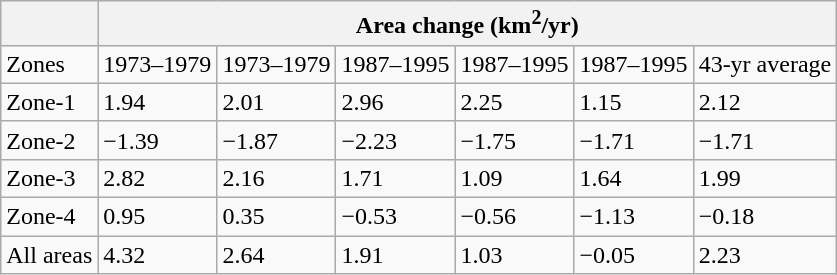<table class="wikitable">
<tr>
<th></th>
<th colspan="6">Area change (km<sup>2</sup>/yr)</th>
</tr>
<tr>
<td>Zones</td>
<td>1973–1979</td>
<td>1973–1979</td>
<td>1987–1995</td>
<td>1987–1995</td>
<td>1987–1995</td>
<td>43-yr average</td>
</tr>
<tr>
<td>Zone-1</td>
<td>1.94</td>
<td>2.01</td>
<td>2.96</td>
<td>2.25</td>
<td>1.15</td>
<td>2.12</td>
</tr>
<tr>
<td>Zone-2</td>
<td>−1.39</td>
<td>−1.87</td>
<td>−2.23</td>
<td>−1.75</td>
<td>−1.71</td>
<td>−1.71</td>
</tr>
<tr>
<td>Zone-3</td>
<td>2.82</td>
<td>2.16</td>
<td>1.71</td>
<td>1.09</td>
<td>1.64</td>
<td>1.99</td>
</tr>
<tr>
<td>Zone-4</td>
<td>0.95</td>
<td>0.35</td>
<td>−0.53</td>
<td>−0.56</td>
<td>−1.13</td>
<td>−0.18</td>
</tr>
<tr>
<td>All areas</td>
<td>4.32</td>
<td>2.64</td>
<td>1.91</td>
<td>1.03</td>
<td>−0.05</td>
<td>2.23</td>
</tr>
</table>
